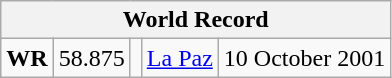<table class="wikitable">
<tr>
<th colspan=5>World Record</th>
</tr>
<tr>
<td><strong>WR</strong></td>
<td>58.875</td>
<td></td>
<td><a href='#'>La Paz</a> </td>
<td>10 October 2001</td>
</tr>
</table>
